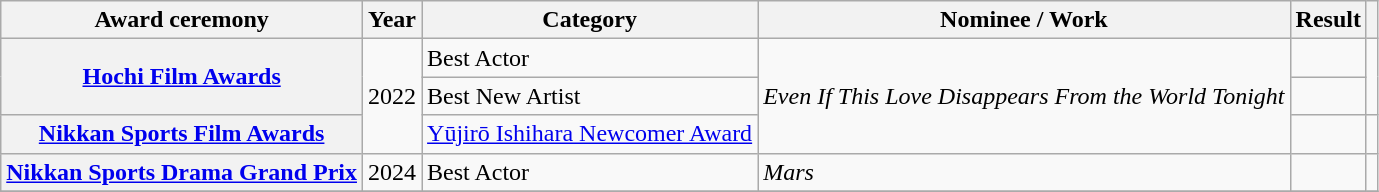<table class="wikitable plainrowheaders sortable">
<tr>
<th scope="col">Award ceremony</th>
<th scope="col">Year</th>
<th scope="col">Category</th>
<th scope="col">Nominee / Work</th>
<th scope="col">Result</th>
<th scope="col" class="unsortable"></th>
</tr>
<tr>
<th scope="row" rowspan=2><a href='#'>Hochi Film Awards</a></th>
<td rowspan=3>2022</td>
<td>Best Actor</td>
<td rowspan=3><em>Even If This Love Disappears From the World Tonight</em></td>
<td></td>
<td style="text-align:center" rowspan=2></td>
</tr>
<tr>
<td>Best New Artist</td>
<td></td>
</tr>
<tr>
<th scope="row"><a href='#'>Nikkan Sports Film Awards</a></th>
<td><a href='#'>Yūjirō Ishihara Newcomer Award</a></td>
<td></td>
<td style="text-align:center"></td>
</tr>
<tr>
<th scope="row"><a href='#'>Nikkan Sports Drama Grand Prix</a></th>
<td>2024</td>
<td>Best Actor</td>
<td><em>Mars</em></td>
<td></td>
<td style="text-align:center"></td>
</tr>
<tr>
</tr>
</table>
